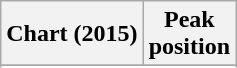<table class="wikitable sortable plainrowheaders" style="text-align:center">
<tr>
<th scope="col">Chart (2015)</th>
<th scope="col">Peak<br>position</th>
</tr>
<tr>
</tr>
<tr>
</tr>
<tr>
</tr>
<tr>
</tr>
</table>
